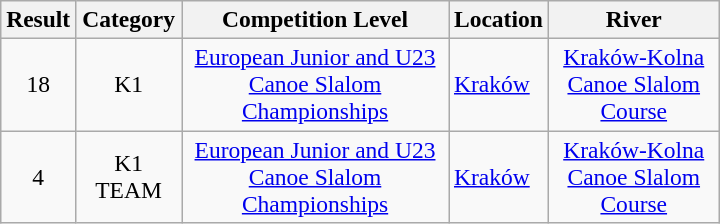<table class="wikitable" style="font-size:98%;width:480px;text-align:center;">
<tr>
<th>Result</th>
<th>Category</th>
<th>Competition Level</th>
<th>Location</th>
<th>River</th>
</tr>
<tr>
<td>18</td>
<td>K1</td>
<td><a href='#'>European Junior and U23 Canoe Slalom Championships</a></td>
<td align="left"> <a href='#'>Kraków</a></td>
<td><a href='#'>Kraków-Kolna Canoe Slalom Course</a></td>
</tr>
<tr>
<td>4</td>
<td>K1 TEAM</td>
<td><a href='#'>European Junior and U23 Canoe Slalom Championships</a></td>
<td align="left"> <a href='#'>Kraków</a></td>
<td><a href='#'>Kraków-Kolna Canoe Slalom Course</a></td>
</tr>
</table>
